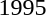<table>
<tr>
<td>1995</td>
<td></td>
<td></td>
<td><br></td>
</tr>
</table>
